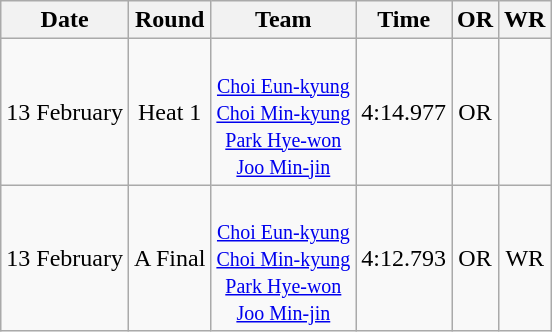<table class="wikitable" style="text-align:center">
<tr>
<th>Date</th>
<th>Round</th>
<th>Team</th>
<th>Time</th>
<th>OR</th>
<th>WR</th>
</tr>
<tr>
<td>13 February</td>
<td>Heat 1</td>
<td> <br> <small> <a href='#'>Choi Eun-kyung</a> <br> <a href='#'>Choi Min-kyung</a> <br> <a href='#'>Park Hye-won</a> <br> <a href='#'>Joo Min-jin</a> </small></td>
<td>4:14.977</td>
<td>OR</td>
<td></td>
</tr>
<tr>
<td>13 February</td>
<td>A Final</td>
<td> <br> <small> <a href='#'>Choi Eun-kyung</a> <br> <a href='#'>Choi Min-kyung</a> <br> <a href='#'>Park Hye-won</a> <br> <a href='#'>Joo Min-jin</a> </small></td>
<td>4:12.793</td>
<td>OR</td>
<td>WR</td>
</tr>
</table>
